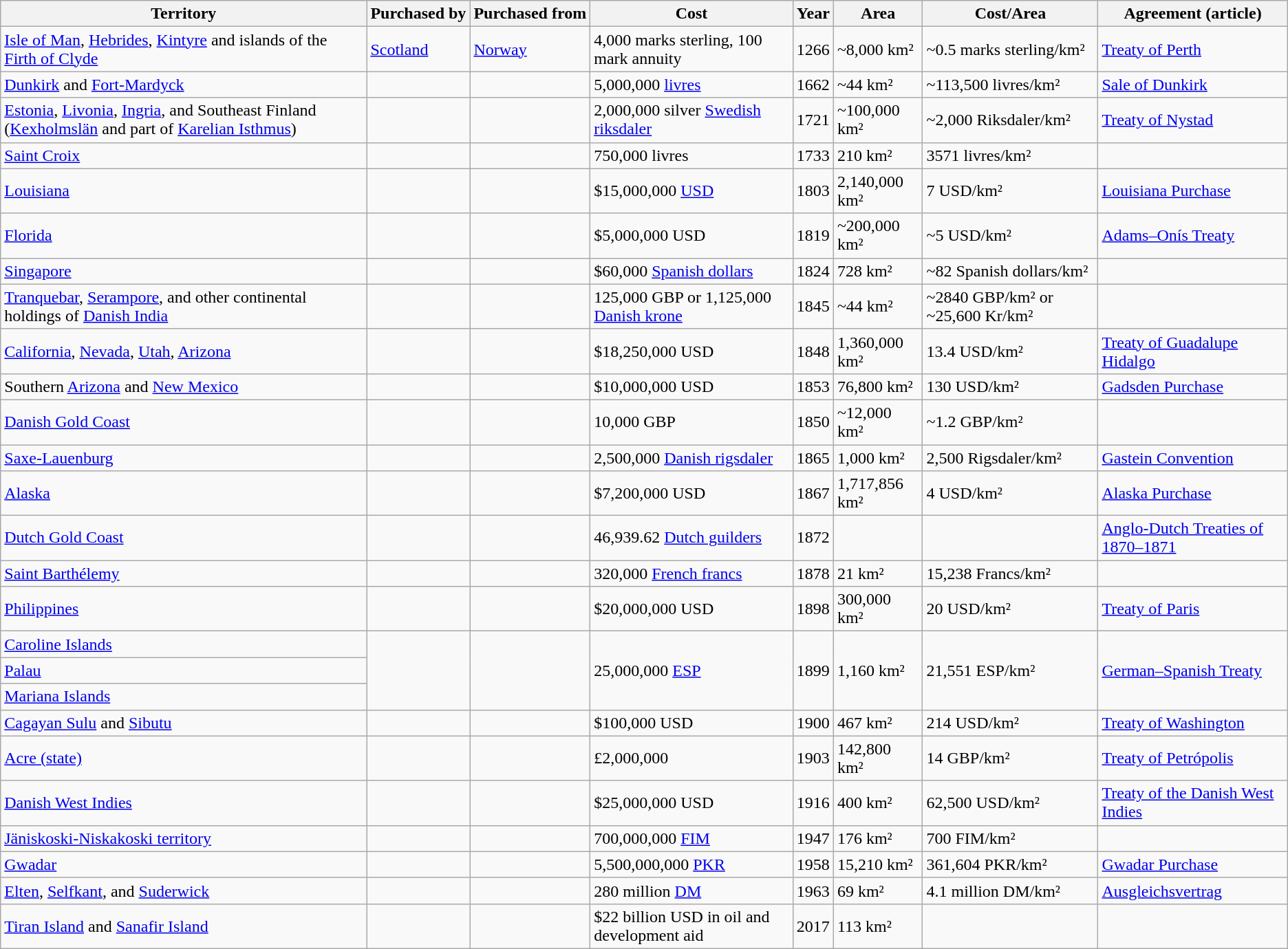<table class="wikitable sortable">
<tr>
<th>Territory</th>
<th>Purchased by</th>
<th>Purchased from</th>
<th>Cost</th>
<th>Year</th>
<th>Area</th>
<th>Cost/Area</th>
<th>Agreement (article)</th>
</tr>
<tr>
<td><a href='#'>Isle of Man</a>, <a href='#'>Hebrides</a>, <a href='#'>Kintyre</a> and islands of the <a href='#'>Firth of Clyde</a></td>
<td> <a href='#'>Scotland</a></td>
<td> <a href='#'>Norway</a></td>
<td>4,000 marks sterling, 100 mark annuity</td>
<td>1266</td>
<td data-sort-value="8,000">~8,000 km²</td>
<td>~0.5 marks sterling/km²</td>
<td><a href='#'>Treaty of Perth</a></td>
</tr>
<tr>
<td><a href='#'>Dunkirk</a> and <a href='#'>Fort-Mardyck</a></td>
<td></td>
<td></td>
<td>5,000,000 <a href='#'>livres</a></td>
<td>1662</td>
<td data-sort-value="44">~44 km²</td>
<td>~113,500 livres/km²</td>
<td><a href='#'>Sale of Dunkirk</a></td>
</tr>
<tr>
<td><a href='#'>Estonia</a>, <a href='#'>Livonia</a>, <a href='#'>Ingria</a>, and Southeast Finland (<a href='#'>Kexholmslän</a> and part of <a href='#'>Karelian Isthmus</a>)</td>
<td></td>
<td></td>
<td>2,000,000 silver <a href='#'>Swedish riksdaler</a></td>
<td>1721</td>
<td data-sort-value="100,000">~100,000 km²</td>
<td>~2,000 Riksdaler/km²</td>
<td><a href='#'>Treaty of Nystad</a></td>
</tr>
<tr>
<td><a href='#'>Saint Croix</a></td>
<td></td>
<td></td>
<td>750,000 livres</td>
<td>1733</td>
<td data-sort-value="210">210 km²</td>
<td>3571 livres/km²</td>
<td></td>
</tr>
<tr>
<td><a href='#'>Louisiana</a></td>
<td></td>
<td></td>
<td>$15,000,000 <a href='#'>USD</a></td>
<td>1803</td>
<td data-sort-value="2,140,000">2,140,000 km²</td>
<td>7 USD/km²</td>
<td><a href='#'>Louisiana Purchase</a></td>
</tr>
<tr>
<td><a href='#'>Florida</a></td>
<td></td>
<td></td>
<td>$5,000,000 USD</td>
<td>1819</td>
<td data-sort-value="200,000">~200,000 km²</td>
<td>~5 USD/km²</td>
<td><a href='#'>Adams–Onís Treaty</a></td>
</tr>
<tr>
<td><a href='#'>Singapore</a></td>
<td></td>
<td></td>
<td>$60,000 <a href='#'>Spanish dollars</a></td>
<td>1824</td>
<td data-sort-value="728">728 km²</td>
<td>~82 Spanish dollars/km²</td>
<td></td>
</tr>
<tr>
<td><a href='#'>Tranquebar</a>, <a href='#'>Serampore</a>, and other continental holdings of <a href='#'>Danish India</a></td>
<td></td>
<td></td>
<td>125,000 GBP or 1,125,000 <a href='#'>Danish krone</a></td>
<td>1845</td>
<td data-sort-value="44">~44 km²</td>
<td>~2840 GBP/km² or ~25,600 Kr/km²</td>
<td></td>
</tr>
<tr>
<td><a href='#'>California</a>, <a href='#'>Nevada</a>, <a href='#'>Utah</a>, <a href='#'>Arizona</a></td>
<td></td>
<td></td>
<td>$18,250,000 USD</td>
<td>1848</td>
<td data-sort-value="1,360,000">1,360,000 km²</td>
<td>13.4 USD/km²</td>
<td><a href='#'>Treaty of Guadalupe Hidalgo</a></td>
</tr>
<tr>
<td>Southern <a href='#'>Arizona</a> and <a href='#'>New Mexico</a></td>
<td></td>
<td></td>
<td>$10,000,000 USD</td>
<td>1853</td>
<td>76,800 km²</td>
<td>130 USD/km²</td>
<td><a href='#'>Gadsden Purchase</a></td>
</tr>
<tr>
<td><a href='#'>Danish Gold Coast</a></td>
<td></td>
<td></td>
<td>10,000 GBP</td>
<td>1850</td>
<td data-sort-value="12,000">~12,000 km²</td>
<td>~1.2 GBP/km²</td>
<td></td>
</tr>
<tr>
<td><a href='#'>Saxe-Lauenburg</a></td>
<td></td>
<td></td>
<td>2,500,000 <a href='#'>Danish rigsdaler</a></td>
<td>1865</td>
<td data-sort-value="1,000">1,000 km²</td>
<td>2,500 Rigsdaler/km²</td>
<td><a href='#'>Gastein Convention</a></td>
</tr>
<tr>
<td><a href='#'>Alaska</a></td>
<td></td>
<td></td>
<td>$7,200,000 USD</td>
<td>1867</td>
<td data-sort-value="1,717,856">1,717,856 km²</td>
<td>4 USD/km²</td>
<td><a href='#'>Alaska Purchase</a></td>
</tr>
<tr>
<td><a href='#'>Dutch Gold Coast</a></td>
<td></td>
<td></td>
<td>46,939.62 <a href='#'>Dutch guilders</a></td>
<td>1872</td>
<td></td>
<td></td>
<td><a href='#'>Anglo-Dutch Treaties of 1870–1871</a></td>
</tr>
<tr>
<td><a href='#'>Saint Barthélemy</a></td>
<td></td>
<td></td>
<td>320,000 <a href='#'>French francs</a></td>
<td>1878</td>
<td data-sort-value="21">21 km²</td>
<td>15,238 Francs/km²</td>
<td></td>
</tr>
<tr>
<td><a href='#'>Philippines</a></td>
<td></td>
<td></td>
<td>$20,000,000 USD</td>
<td>1898</td>
<td data-sort-value="300,000">300,000 km²</td>
<td>20 USD/km²</td>
<td><a href='#'>Treaty of Paris</a></td>
</tr>
<tr>
<td><a href='#'>Caroline Islands</a></td>
<td rowspan=3></td>
<td rowspan=3></td>
<td rowspan=3>25,000,000 <a href='#'>ESP</a></td>
<td rowspan=3>1899</td>
<td rowspan=3>1,160 km²</td>
<td rowspan=3>21,551 ESP/km²</td>
<td rowspan=3><a href='#'>German–Spanish Treaty</a></td>
</tr>
<tr>
<td><a href='#'>Palau</a></td>
</tr>
<tr>
<td><a href='#'>Mariana Islands</a></td>
</tr>
<tr>
<td><a href='#'>Cagayan Sulu</a> and <a href='#'>Sibutu</a></td>
<td></td>
<td></td>
<td>$100,000 USD</td>
<td>1900</td>
<td data-sort-value="467">467 km²</td>
<td>214 USD/km²</td>
<td><a href='#'>Treaty of Washington</a></td>
</tr>
<tr>
<td><a href='#'>Acre (state)</a></td>
<td></td>
<td></td>
<td>£2,000,000</td>
<td>1903</td>
<td data-sort-value="142,800">142,800 km²</td>
<td>14 GBP/km²</td>
<td><a href='#'>Treaty of Petrópolis</a></td>
</tr>
<tr>
<td><a href='#'>Danish West Indies</a></td>
<td></td>
<td></td>
<td>$25,000,000 USD</td>
<td>1916</td>
<td data-sort-value="400">400 km²</td>
<td>62,500 USD/km²</td>
<td><a href='#'>Treaty of the Danish West Indies</a></td>
</tr>
<tr>
<td><a href='#'>Jäniskoski-Niskakoski territory</a></td>
<td></td>
<td></td>
<td>700,000,000 <a href='#'>FIM</a></td>
<td>1947</td>
<td data-sort-value="176">176 km²</td>
<td>700 FIM/km²</td>
<td></td>
</tr>
<tr>
<td><a href='#'>Gwadar</a></td>
<td></td>
<td></td>
<td>5,500,000,000  <a href='#'>PKR</a></td>
<td>1958</td>
<td data-sort-value="15,210 ">15,210 km²</td>
<td>361,604 PKR/km²</td>
<td><a href='#'>Gwadar Purchase</a></td>
</tr>
<tr>
<td><a href='#'>Elten</a>, <a href='#'>Selfkant</a>, and <a href='#'>Suderwick</a></td>
<td></td>
<td></td>
<td>280 million <a href='#'>DM</a></td>
<td>1963</td>
<td data-sort-value="69">69 km²</td>
<td>4.1 million DM/km²</td>
<td><a href='#'>Ausgleichsvertrag</a></td>
</tr>
<tr>
<td><a href='#'>Tiran Island</a> and <a href='#'>Sanafir Island</a></td>
<td></td>
<td></td>
<td>$22 billion USD in oil and development aid</td>
<td>2017</td>
<td data-sort-value="113">113 km²</td>
<td></td>
<td></td>
</tr>
</table>
